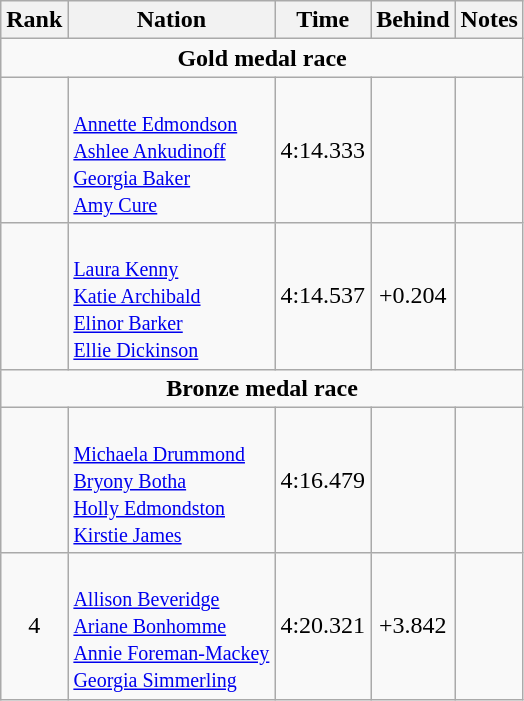<table class="wikitable sortable" style="text-align:center">
<tr>
<th>Rank</th>
<th>Nation</th>
<th>Time</th>
<th>Behind</th>
<th>Notes</th>
</tr>
<tr>
<td colspan=6><strong>Gold medal race</strong></td>
</tr>
<tr>
<td></td>
<td align=left><br><small><a href='#'>Annette Edmondson</a><br><a href='#'>Ashlee Ankudinoff</a><br><a href='#'>Georgia Baker</a><br><a href='#'>Amy Cure</a></small></td>
<td>4:14.333</td>
<td></td>
<td></td>
</tr>
<tr>
<td></td>
<td align=left><br><small><a href='#'>Laura Kenny</a><br><a href='#'>Katie Archibald</a><br><a href='#'>Elinor Barker</a><br><a href='#'>Ellie Dickinson</a> </small></td>
<td>4:14.537</td>
<td>+0.204</td>
<td></td>
</tr>
<tr>
<td colspan=6><strong>Bronze medal race</strong></td>
</tr>
<tr>
<td></td>
<td align=left><br><small><a href='#'>Michaela Drummond</a><br><a href='#'>Bryony Botha</a><br><a href='#'>Holly Edmondston</a><br><a href='#'>Kirstie James</a></small></td>
<td>4:16.479</td>
<td></td>
<td></td>
</tr>
<tr>
<td>4</td>
<td align=left><br><small><a href='#'>Allison Beveridge</a><br><a href='#'>Ariane Bonhomme</a><br><a href='#'>Annie Foreman-Mackey</a><br><a href='#'>Georgia Simmerling</a></small></td>
<td>4:20.321</td>
<td>+3.842</td>
<td></td>
</tr>
</table>
